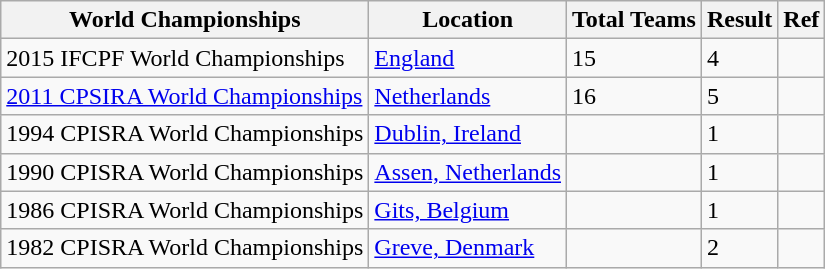<table class="wikitable">
<tr>
<th>World Championships</th>
<th>Location</th>
<th>Total Teams</th>
<th>Result</th>
<th>Ref</th>
</tr>
<tr>
<td>2015 IFCPF World Championships</td>
<td><a href='#'>England</a></td>
<td>15</td>
<td>4</td>
<td></td>
</tr>
<tr>
<td><a href='#'>2011 CPSIRA World Championships</a></td>
<td><a href='#'>Netherlands</a></td>
<td>16</td>
<td>5</td>
<td></td>
</tr>
<tr>
<td>1994 CPISRA World Championships</td>
<td><a href='#'>Dublin, Ireland</a></td>
<td></td>
<td>1</td>
<td></td>
</tr>
<tr>
<td>1990 CPISRA World Championships</td>
<td><a href='#'>Assen, Netherlands</a></td>
<td></td>
<td>1</td>
<td></td>
</tr>
<tr>
<td>1986 CPISRA World Championships</td>
<td><a href='#'>Gits, Belgium</a></td>
<td></td>
<td>1</td>
<td></td>
</tr>
<tr>
<td>1982 CPISRA World Championships</td>
<td><a href='#'>Greve, Denmark</a></td>
<td></td>
<td>2</td>
<td></td>
</tr>
</table>
